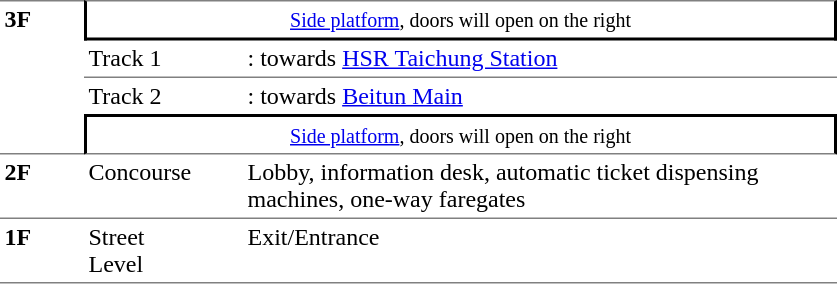<table cellspacing=0 cellpadding=3>
<tr>
<td style="border-top:solid 1px gray;border-bottom:solid 1px gray;" width=50 rowspan=4 valign=top><strong>3F</strong></td>
<td style="border-right:solid 2px black;border-left:solid 2px black;border-bottom:solid 2px black;border-top:solid 1px gray" colspan=2 align=center><small><a href='#'>Side platform</a>, doors will open on the right</small></td>
</tr>
<tr>
<td style="border-bottom:solid 1px gray;" width=100><span>Track 1</span></td>
<td style="border-bottom:solid 1px gray;" width=390>  : towards <a href='#'>HSR Taichung Station</a> </td>
</tr>
<tr>
<td style="border-bottom:solid 0px gray;" width=100><span>Track 2</span></td>
<td style="border-bottom:solid 0px gray;" width=390>  : towards <a href='#'>Beitun Main</a> </td>
</tr>
<tr>
<td style="border-top:solid 2px black;border-right:solid 2px black;border-left:solid 2px black;border-bottom:solid 1px gray;" colspan=2 align=center><small><a href='#'>Side platform</a>, doors will open on the right</small></td>
</tr>
<tr>
<td style="border-bottom:solid 1px gray;" valign=top><strong>2F</strong></td>
<td style="border-bottom:solid 1px gray;" valign=top>Concourse</td>
<td style="border-bottom:solid 1px gray;" valign=top>Lobby, information desk, automatic ticket dispensing machines, one-way faregates</td>
</tr>
<tr>
<td style="border-bottom:solid 1px gray;" valign=top><strong>1F</strong></td>
<td style="border-bottom:solid 1px gray;" valign=top>Street<br>Level</td>
<td style="border-bottom:solid 1px gray;" valign=top>Exit/Entrance</td>
</tr>
</table>
